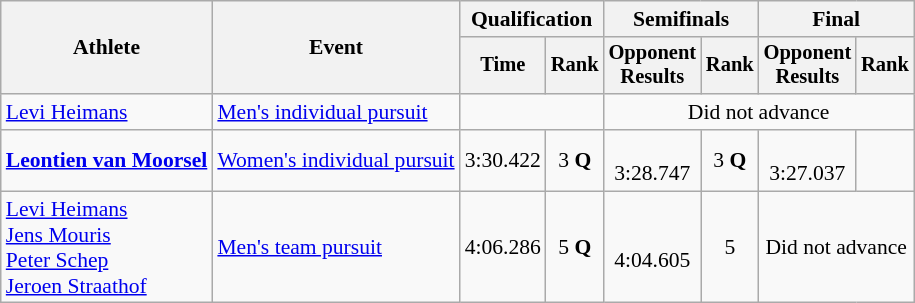<table class=wikitable style="font-size:90%">
<tr>
<th rowspan="2">Athlete</th>
<th rowspan="2">Event</th>
<th colspan="2">Qualification</th>
<th colspan="2">Semifinals</th>
<th colspan="2">Final</th>
</tr>
<tr style="font-size:95%">
<th>Time</th>
<th>Rank</th>
<th>Opponent<br>Results</th>
<th>Rank</th>
<th>Opponent<br>Results</th>
<th>Rank</th>
</tr>
<tr align=center>
<td align=left><a href='#'>Levi Heimans</a></td>
<td align=left><a href='#'>Men's individual pursuit</a></td>
<td colspan=2></td>
<td colspan=4>Did not advance</td>
</tr>
<tr align=center>
<td align=left><strong><a href='#'>Leontien van Moorsel</a></strong></td>
<td align=left><a href='#'>Women's individual pursuit</a></td>
<td>3:30.422</td>
<td>3 <strong>Q</strong></td>
<td><br>3:28.747</td>
<td>3 <strong>Q</strong></td>
<td><br>3:27.037</td>
<td></td>
</tr>
<tr align=center>
<td align=left><a href='#'>Levi Heimans</a><br><a href='#'>Jens Mouris</a><br><a href='#'>Peter Schep</a><br><a href='#'>Jeroen Straathof</a></td>
<td align=left><a href='#'>Men's team pursuit</a></td>
<td>4:06.286</td>
<td>5 <strong>Q</strong></td>
<td><br>4:04.605</td>
<td>5</td>
<td colspan=2>Did not advance</td>
</tr>
</table>
